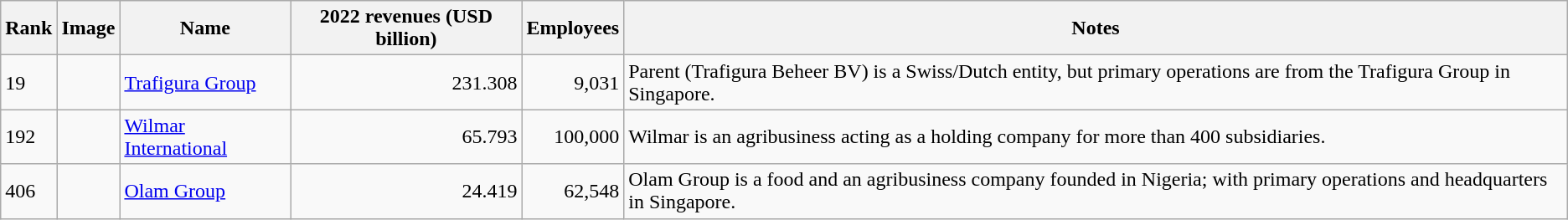<table class="wikitable sortable">
<tr>
<th>Rank</th>
<th>Image</th>
<th>Name</th>
<th>2022 revenues (USD billion)</th>
<th>Employees</th>
<th>Notes</th>
</tr>
<tr>
<td>19</td>
<td></td>
<td><a href='#'>Trafigura Group</a></td>
<td align="right">231.308</td>
<td align="right">9,031</td>
<td>Parent (Trafigura Beheer BV) is a Swiss/Dutch entity, but primary operations are from the Trafigura Group in Singapore.</td>
</tr>
<tr>
<td>192</td>
<td></td>
<td><a href='#'>Wilmar International</a></td>
<td align="right">65.793</td>
<td align="right">100,000</td>
<td>Wilmar is an agribusiness acting as a holding company for more than 400 subsidiaries.</td>
</tr>
<tr>
<td>406</td>
<td></td>
<td><a href='#'>Olam Group</a></td>
<td align="right">24.419</td>
<td align="right">62,548</td>
<td>Olam Group is a food and an agribusiness company founded in Nigeria; with primary operations and headquarters in Singapore.</td>
</tr>
</table>
